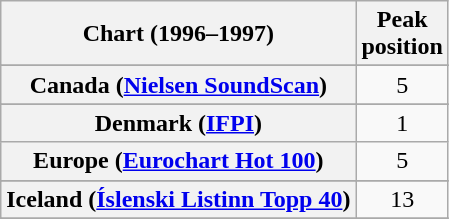<table class="wikitable sortable plainrowheaders">
<tr>
<th>Chart (1996–1997)</th>
<th>Peak<br>position</th>
</tr>
<tr>
</tr>
<tr>
</tr>
<tr>
</tr>
<tr>
</tr>
<tr>
<th scope="row">Canada (<a href='#'>Nielsen SoundScan</a>)</th>
<td style="text-align:center;">5</td>
</tr>
<tr>
</tr>
<tr>
<th scope="row">Denmark (<a href='#'>IFPI</a>)</th>
<td style="text-align:center;">1</td>
</tr>
<tr>
<th scope="row">Europe (<a href='#'>Eurochart Hot 100</a>)</th>
<td style="text-align:center;">5</td>
</tr>
<tr>
</tr>
<tr>
</tr>
<tr>
</tr>
<tr>
<th scope="row">Iceland (<a href='#'>Íslenski Listinn Topp 40</a>)</th>
<td style="text-align:center;">13</td>
</tr>
<tr>
</tr>
<tr>
</tr>
<tr>
</tr>
<tr>
</tr>
<tr>
</tr>
<tr>
</tr>
<tr>
</tr>
<tr>
</tr>
<tr>
</tr>
<tr>
</tr>
<tr>
</tr>
<tr>
</tr>
<tr>
</tr>
<tr>
</tr>
<tr>
</tr>
<tr>
</tr>
<tr>
</tr>
</table>
